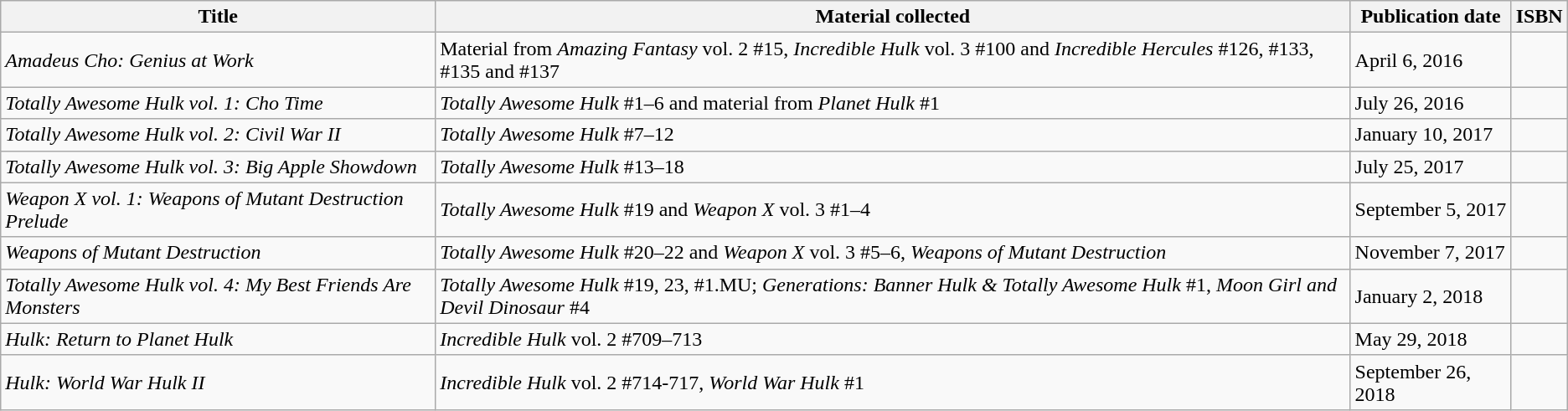<table class="wikitable sortable">
<tr>
<th>Title</th>
<th>Material collected</th>
<th>Publication date</th>
<th>ISBN</th>
</tr>
<tr>
<td><em>Amadeus Cho: Genius at Work</em></td>
<td>Material from <em>Amazing Fantasy</em> vol. 2 #15, <em>Incredible Hulk</em> vol. 3 #100 and <em>Incredible Hercules</em> #126, #133, #135 and #137</td>
<td>April 6, 2016</td>
<td></td>
</tr>
<tr>
<td><em>Totally Awesome Hulk vol. 1: Cho Time</em></td>
<td><em>Totally Awesome Hulk</em> #1–6 and material from <em>Planet Hulk</em> #1</td>
<td>July 26, 2016</td>
<td></td>
</tr>
<tr>
<td><em>Totally Awesome Hulk vol. 2: Civil War II</em></td>
<td><em>Totally Awesome Hulk</em> #7–12</td>
<td>January 10, 2017</td>
<td></td>
</tr>
<tr>
<td><em>Totally Awesome Hulk vol. 3: Big Apple Showdown</em></td>
<td><em>Totally Awesome Hulk</em> #13–18</td>
<td>July 25, 2017</td>
<td></td>
</tr>
<tr>
<td><em>Weapon X vol. 1: Weapons of Mutant Destruction Prelude</em></td>
<td><em>Totally Awesome Hulk</em> #19 and <em>Weapon X</em> vol. 3 #1–4</td>
<td>September 5, 2017</td>
<td></td>
</tr>
<tr>
<td><em>Weapons of Mutant Destruction</em></td>
<td><em>Totally Awesome Hulk</em> #20–22 and <em>Weapon X</em> vol. 3 #5–6, <em>Weapons of Mutant Destruction</em></td>
<td>November 7, 2017</td>
<td></td>
</tr>
<tr>
<td><em>Totally Awesome Hulk vol. 4: My Best Friends Are Monsters</em></td>
<td><em>Totally Awesome Hulk</em> #19, 23, #1.MU; <em>Generations: Banner Hulk & Totally Awesome Hulk</em> #1, <em>Moon Girl and Devil Dinosaur</em> #4</td>
<td>January 2, 2018</td>
<td></td>
</tr>
<tr>
<td><em>Hulk: Return to Planet Hulk</em></td>
<td><em>Incredible Hulk</em> vol. 2 #709–713</td>
<td>May 29, 2018</td>
<td></td>
</tr>
<tr>
<td><em>Hulk: World War Hulk II</em></td>
<td><em>Incredible Hulk</em> vol. 2 #714-717, <em>World War Hulk</em> #1</td>
<td>September 26, 2018</td>
<td></td>
</tr>
</table>
